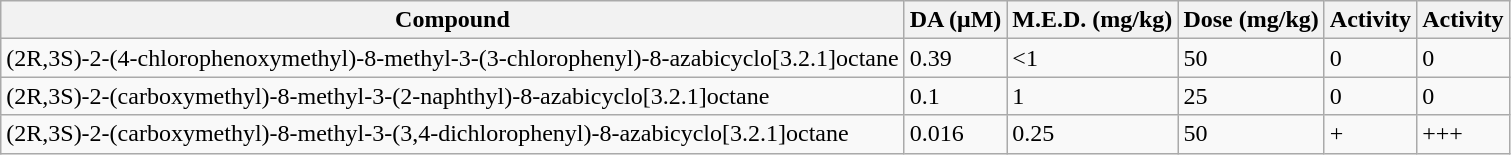<table class="wikitable">
<tr>
<th>Compound</th>
<th>DA (μM)</th>
<th>M.E.D. (mg/kg)</th>
<th>Dose (mg/kg)</th>
<th>Activity</th>
<th>Activity</th>
</tr>
<tr>
<td>(2R,3S)-2-(4-chlorophenoxymethyl)-8-methyl-3-(3-chlorophenyl)-8-azabicyclo[3.2.1]octane</td>
<td>0.39</td>
<td><1</td>
<td>50</td>
<td>0</td>
<td>0</td>
</tr>
<tr>
<td>(2R,3S)-2-(carboxymethyl)-8-methyl-3-(2-naphthyl)-8-azabicyclo[3.2.1]octane</td>
<td>0.1</td>
<td>1</td>
<td>25</td>
<td>0</td>
<td>0</td>
</tr>
<tr>
<td>(2R,3S)-2-(carboxymethyl)-8-methyl-3-(3,4-dichlorophenyl)-8-azabicyclo[3.2.1]octane</td>
<td>0.016</td>
<td>0.25</td>
<td>50</td>
<td>+</td>
<td>+++</td>
</tr>
</table>
